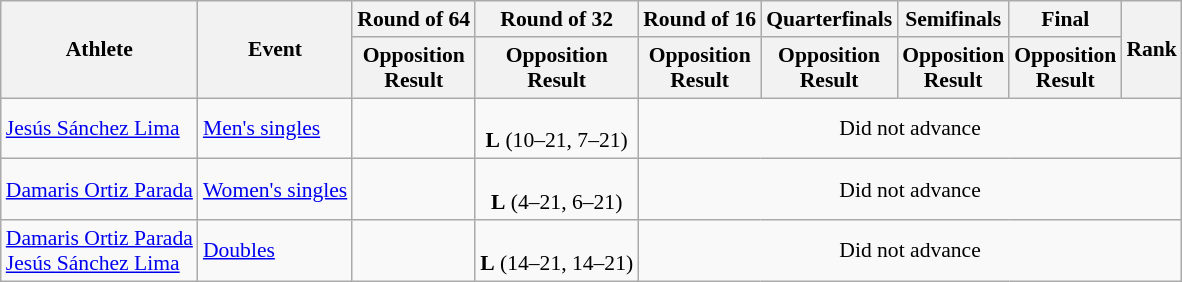<table class="wikitable" style="font-size:90%">
<tr>
<th rowspan="2">Athlete</th>
<th rowspan="2">Event</th>
<th>Round of 64</th>
<th>Round of 32</th>
<th>Round of 16</th>
<th>Quarterfinals</th>
<th>Semifinals</th>
<th>Final</th>
<th rowspan="2">Rank</th>
</tr>
<tr>
<th>Opposition<br>Result</th>
<th>Opposition<br>Result</th>
<th>Opposition<br>Result</th>
<th>Opposition<br>Result</th>
<th>Opposition<br>Result</th>
<th>Opposition<br>Result</th>
</tr>
<tr>
<td><a href='#'>Jesús Sánchez Lima</a></td>
<td><a href='#'>Men's singles</a></td>
<td></td>
<td align=center><br><strong>L</strong> (10–21, 7–21)</td>
<td align=center colspan=5>Did not advance</td>
</tr>
<tr>
<td><a href='#'>Damaris Ortiz Parada</a></td>
<td><a href='#'>Women's singles</a></td>
<td></td>
<td align=center><br><strong>L</strong> (4–21, 6–21)</td>
<td align=center colspan=5>Did not advance</td>
</tr>
<tr>
<td><a href='#'>Damaris Ortiz Parada</a><br><a href='#'>Jesús Sánchez Lima</a></td>
<td><a href='#'>Doubles</a></td>
<td></td>
<td align=center><br><strong>L</strong> (14–21, 14–21)</td>
<td align=center colspan=5>Did not advance</td>
</tr>
</table>
